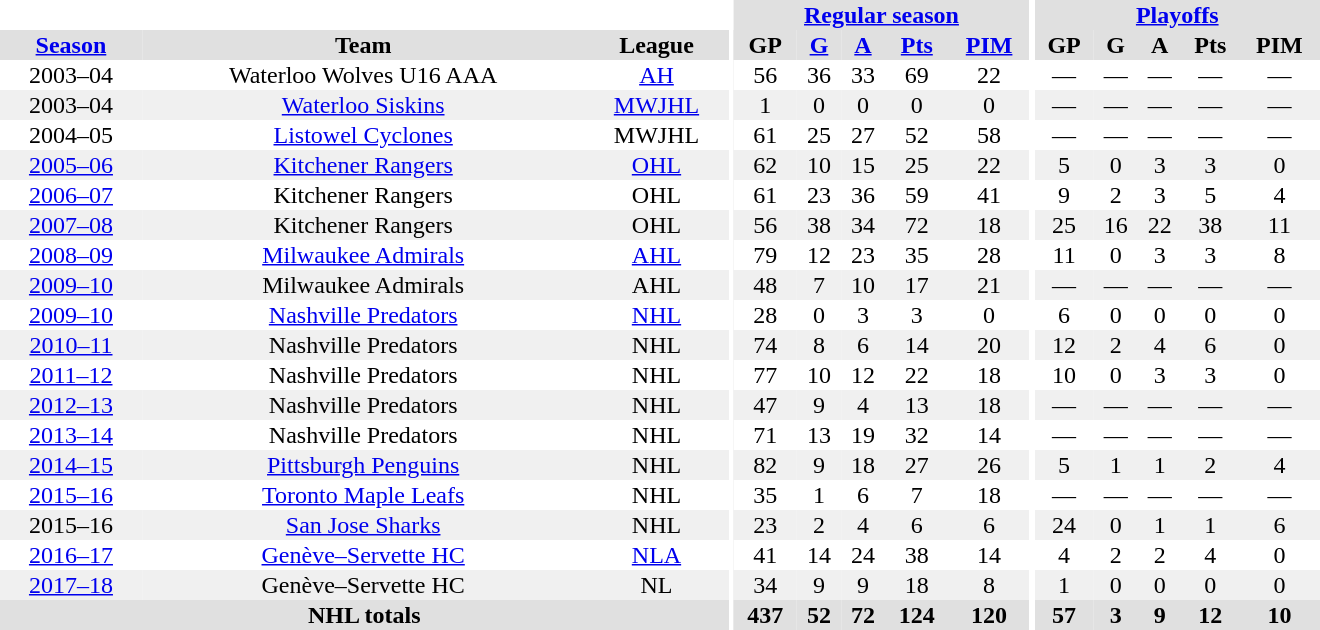<table border="0" cellpadding="1" cellspacing="0" style="text-align:center; width:55em">
<tr bgcolor="#e0e0e0">
<th colspan="3" bgcolor="#ffffff"></th>
<th rowspan="99" bgcolor="#ffffff"></th>
<th colspan="5"><a href='#'>Regular season</a></th>
<th rowspan="99" bgcolor="#ffffff"></th>
<th colspan="5"><a href='#'>Playoffs</a></th>
</tr>
<tr bgcolor="#e0e0e0">
<th><a href='#'>Season</a></th>
<th>Team</th>
<th>League</th>
<th>GP</th>
<th><a href='#'>G</a></th>
<th><a href='#'>A</a></th>
<th><a href='#'>Pts</a></th>
<th><a href='#'>PIM</a></th>
<th>GP</th>
<th>G</th>
<th>A</th>
<th>Pts</th>
<th>PIM</th>
</tr>
<tr>
<td>2003–04</td>
<td>Waterloo Wolves U16 AAA</td>
<td><a href='#'>AH</a></td>
<td>56</td>
<td>36</td>
<td>33</td>
<td>69</td>
<td>22</td>
<td>—</td>
<td>—</td>
<td>—</td>
<td>—</td>
<td>—</td>
</tr>
<tr style="background: #f0f0f0;">
<td>2003–04</td>
<td><a href='#'>Waterloo Siskins</a></td>
<td><a href='#'>MWJHL</a></td>
<td>1</td>
<td>0</td>
<td>0</td>
<td>0</td>
<td>0</td>
<td>—</td>
<td>—</td>
<td>—</td>
<td>—</td>
<td>—</td>
</tr>
<tr>
<td>2004–05</td>
<td><a href='#'>Listowel Cyclones</a></td>
<td>MWJHL</td>
<td>61</td>
<td>25</td>
<td>27</td>
<td>52</td>
<td>58</td>
<td>—</td>
<td>—</td>
<td>—</td>
<td>—</td>
<td>—</td>
</tr>
<tr style="background: #f0f0f0;">
<td><a href='#'>2005–06</a></td>
<td><a href='#'>Kitchener Rangers</a></td>
<td><a href='#'>OHL</a></td>
<td>62</td>
<td>10</td>
<td>15</td>
<td>25</td>
<td>22</td>
<td>5</td>
<td>0</td>
<td>3</td>
<td>3</td>
<td>0</td>
</tr>
<tr>
<td><a href='#'>2006–07</a></td>
<td>Kitchener Rangers</td>
<td>OHL</td>
<td>61</td>
<td>23</td>
<td>36</td>
<td>59</td>
<td>41</td>
<td>9</td>
<td>2</td>
<td>3</td>
<td>5</td>
<td>4</td>
</tr>
<tr style="background: #f0f0f0;">
<td><a href='#'>2007–08</a></td>
<td>Kitchener Rangers</td>
<td>OHL</td>
<td>56</td>
<td>38</td>
<td>34</td>
<td>72</td>
<td>18</td>
<td>25</td>
<td>16</td>
<td>22</td>
<td>38</td>
<td>11</td>
</tr>
<tr>
<td><a href='#'>2008–09</a></td>
<td><a href='#'>Milwaukee Admirals</a></td>
<td><a href='#'>AHL</a></td>
<td>79</td>
<td>12</td>
<td>23</td>
<td>35</td>
<td>28</td>
<td>11</td>
<td>0</td>
<td>3</td>
<td>3</td>
<td>8</td>
</tr>
<tr style="background: #f0f0f0;">
<td><a href='#'>2009–10</a></td>
<td>Milwaukee Admirals</td>
<td>AHL</td>
<td>48</td>
<td>7</td>
<td>10</td>
<td>17</td>
<td>21</td>
<td>—</td>
<td>—</td>
<td>—</td>
<td>—</td>
<td>—</td>
</tr>
<tr>
<td><a href='#'>2009–10</a></td>
<td><a href='#'>Nashville Predators</a></td>
<td><a href='#'>NHL</a></td>
<td>28</td>
<td>0</td>
<td>3</td>
<td>3</td>
<td>0</td>
<td>6</td>
<td>0</td>
<td>0</td>
<td>0</td>
<td>0</td>
</tr>
<tr style="background: #f0f0f0;">
<td><a href='#'>2010–11</a></td>
<td>Nashville Predators</td>
<td>NHL</td>
<td>74</td>
<td>8</td>
<td>6</td>
<td>14</td>
<td>20</td>
<td>12</td>
<td>2</td>
<td>4</td>
<td>6</td>
<td>0</td>
</tr>
<tr>
<td><a href='#'>2011–12</a></td>
<td>Nashville Predators</td>
<td>NHL</td>
<td>77</td>
<td>10</td>
<td>12</td>
<td>22</td>
<td>18</td>
<td>10</td>
<td>0</td>
<td>3</td>
<td>3</td>
<td>0</td>
</tr>
<tr style="background: #f0f0f0;">
<td><a href='#'>2012–13</a></td>
<td>Nashville Predators</td>
<td>NHL</td>
<td>47</td>
<td>9</td>
<td>4</td>
<td>13</td>
<td>18</td>
<td>—</td>
<td>—</td>
<td>—</td>
<td>—</td>
<td>—</td>
</tr>
<tr>
<td><a href='#'>2013–14</a></td>
<td>Nashville Predators</td>
<td>NHL</td>
<td>71</td>
<td>13</td>
<td>19</td>
<td>32</td>
<td>14</td>
<td>—</td>
<td>—</td>
<td>—</td>
<td>—</td>
<td>—</td>
</tr>
<tr style="background: #f0f0f0;">
<td><a href='#'>2014–15</a></td>
<td><a href='#'>Pittsburgh Penguins</a></td>
<td>NHL</td>
<td>82</td>
<td>9</td>
<td>18</td>
<td>27</td>
<td>26</td>
<td>5</td>
<td>1</td>
<td>1</td>
<td>2</td>
<td>4</td>
</tr>
<tr>
<td><a href='#'>2015–16</a></td>
<td><a href='#'>Toronto Maple Leafs</a></td>
<td>NHL</td>
<td>35</td>
<td>1</td>
<td>6</td>
<td>7</td>
<td>18</td>
<td>—</td>
<td>—</td>
<td>—</td>
<td>—</td>
<td>—</td>
</tr>
<tr style="background: #f0f0f0;">
<td>2015–16</td>
<td><a href='#'>San Jose Sharks</a></td>
<td>NHL</td>
<td>23</td>
<td>2</td>
<td>4</td>
<td>6</td>
<td>6</td>
<td>24</td>
<td>0</td>
<td>1</td>
<td>1</td>
<td>6</td>
</tr>
<tr>
<td><a href='#'>2016–17</a></td>
<td><a href='#'>Genève–Servette HC</a></td>
<td><a href='#'>NLA</a></td>
<td>41</td>
<td>14</td>
<td>24</td>
<td>38</td>
<td>14</td>
<td>4</td>
<td>2</td>
<td>2</td>
<td>4</td>
<td>0</td>
</tr>
<tr style="background: #f0f0f0;">
<td><a href='#'>2017–18</a></td>
<td>Genève–Servette HC</td>
<td>NL</td>
<td>34</td>
<td>9</td>
<td>9</td>
<td>18</td>
<td>8</td>
<td>1</td>
<td>0</td>
<td>0</td>
<td>0</td>
<td>0</td>
</tr>
<tr style="background: #e0e0e0;">
<th colspan="3">NHL totals</th>
<th>437</th>
<th>52</th>
<th>72</th>
<th>124</th>
<th>120</th>
<th>57</th>
<th>3</th>
<th>9</th>
<th>12</th>
<th>10</th>
</tr>
</table>
